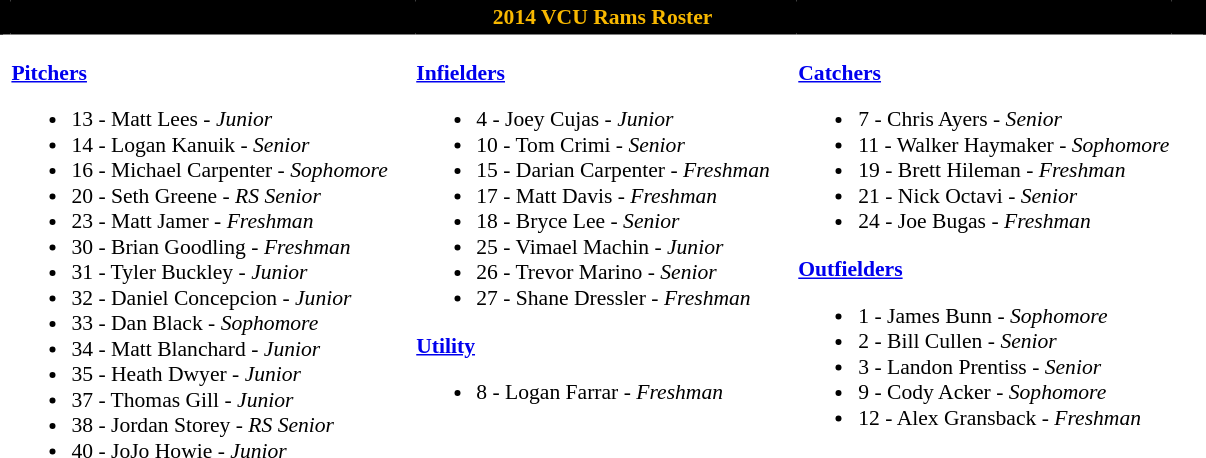<table class="toccolours" style="border-collapse:collapse; font-size:90%;">
<tr>
<th colspan="7" style="background:#000;color:#f8b800; border: 2px solid #000000;text-align:center;">2014 VCU Rams Roster</th>
</tr>
<tr>
</tr>
<tr>
<td width="03"> </td>
<td valign="top"><br><strong><a href='#'>Pitchers</a></strong><ul><li>13 - Matt Lees - <em>Junior</em></li><li>14 - Logan Kanuik - <em>Senior</em></li><li>16 - Michael Carpenter - <em>Sophomore</em></li><li>20 - Seth Greene - <em>RS Senior</em></li><li>23 - Matt Jamer - <em>Freshman</em></li><li>30 - Brian Goodling - <em>Freshman</em></li><li>31 - Tyler Buckley - <em>Junior</em></li><li>32 - Daniel Concepcion - <em>Junior</em></li><li>33 - Dan Black - <em>Sophomore</em></li><li>34 - Matt Blanchard - <em>Junior</em></li><li>35 - Heath Dwyer - <em>Junior</em></li><li>37 - Thomas Gill - <em>Junior</em></li><li>38 - Jordan Storey - <em>RS Senior</em></li><li>40 - JoJo Howie - <em>Junior</em></li></ul></td>
<td width="15"> </td>
<td valign="top"><br><strong><a href='#'>Infielders</a></strong><ul><li>4 - Joey Cujas - <em>Junior</em></li><li>10 - Tom Crimi - <em>Senior</em></li><li>15 - Darian Carpenter - <em>Freshman</em></li><li>17 - Matt Davis - <em>Freshman</em></li><li>18 - Bryce Lee - <em>Senior</em></li><li>25 - Vimael Machin - <em>Junior</em></li><li>26 - Trevor Marino - <em>Senior</em></li><li>27 - Shane Dressler - <em>Freshman</em></li></ul><strong><a href='#'>Utility</a></strong><ul><li>8 - Logan Farrar - <em>Freshman</em></li></ul></td>
<td width="15"> </td>
<td valign="top"><br><strong><a href='#'>Catchers</a></strong><ul><li>7 - Chris Ayers - <em>Senior</em></li><li>11 - Walker Haymaker - <em>Sophomore</em></li><li>19 - Brett Hileman - <em>Freshman</em></li><li>21 - Nick Octavi - <em>Senior</em></li><li>24 - Joe Bugas - <em>Freshman</em></li></ul><strong><a href='#'>Outfielders</a></strong><ul><li>1 - James Bunn - <em>Sophomore</em></li><li>2 - Bill Cullen - <em>Senior</em></li><li>3 - Landon Prentiss - <em>Senior</em></li><li>9 - Cody Acker - <em>Sophomore</em></li><li>12 - Alex Gransback - <em>Freshman</em></li></ul></td>
<td width="20"> </td>
</tr>
</table>
